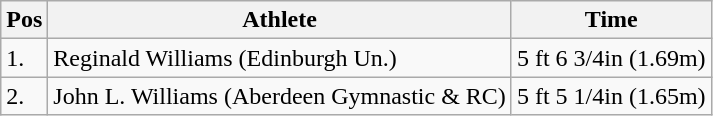<table class="wikitable">
<tr>
<th>Pos</th>
<th>Athlete</th>
<th>Time</th>
</tr>
<tr>
<td>1.</td>
<td>Reginald Williams (Edinburgh Un.)</td>
<td>5 ft 6 3/4in (1.69m)</td>
</tr>
<tr>
<td>2.</td>
<td>John L. Williams (Aberdeen Gymnastic & RC)</td>
<td>5 ft 5 1/4in (1.65m)</td>
</tr>
</table>
